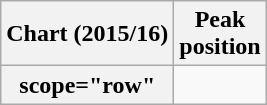<table class="wikitable sortable plainrowheaders">
<tr>
<th scope="col">Chart (2015/16)</th>
<th scope="col">Peak<br>position</th>
</tr>
<tr>
<th>scope="row"</th>
</tr>
</table>
